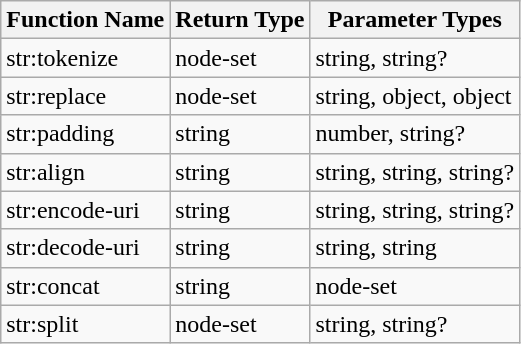<table class="wikitable">
<tr>
<th>Function Name</th>
<th>Return Type</th>
<th>Parameter Types</th>
</tr>
<tr>
<td>str:tokenize</td>
<td>node-set</td>
<td>string, string?</td>
</tr>
<tr>
<td>str:replace</td>
<td>node-set</td>
<td>string, object, object</td>
</tr>
<tr>
<td>str:padding</td>
<td>string</td>
<td>number, string?</td>
</tr>
<tr>
<td>str:align</td>
<td>string</td>
<td>string, string, string?</td>
</tr>
<tr>
<td>str:encode-uri</td>
<td>string</td>
<td>string, string, string?</td>
</tr>
<tr>
<td>str:decode-uri</td>
<td>string</td>
<td>string, string</td>
</tr>
<tr>
<td>str:concat</td>
<td>string</td>
<td>node-set</td>
</tr>
<tr>
<td>str:split</td>
<td>node-set</td>
<td>string, string?</td>
</tr>
</table>
